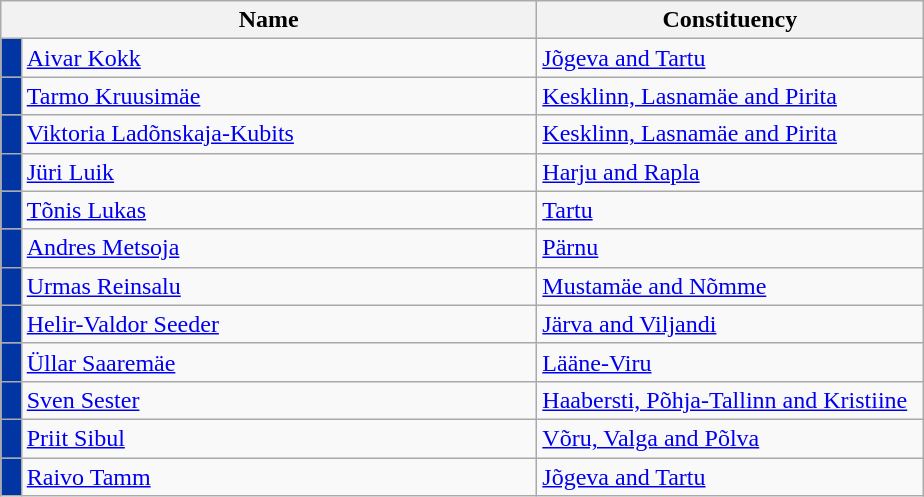<table class="wikitable collapsible collapsed">
<tr>
<th colspan=2 width=350>Name</th>
<th width=250>Constituency</th>
</tr>
<tr>
<td style="background-color:#0235A4"></td>
<td><a href='#'>Aivar Kokk</a></td>
<td><a href='#'>Jõgeva and Tartu</a></td>
</tr>
<tr>
<td style="background-color:#0235A4"></td>
<td><a href='#'>Tarmo Kruusimäe</a></td>
<td><a href='#'>Kesklinn, Lasnamäe and Pirita</a></td>
</tr>
<tr>
<td style="background-color:#0235A4"></td>
<td><a href='#'>Viktoria Ladõnskaja-Kubits</a></td>
<td><a href='#'>Kesklinn, Lasnamäe and Pirita</a></td>
</tr>
<tr>
<td style="background-color:#0235A4"></td>
<td><a href='#'>Jüri Luik</a></td>
<td><a href='#'>Harju and Rapla</a></td>
</tr>
<tr>
<td style="background-color:#0235A4"></td>
<td><a href='#'>Tõnis Lukas</a></td>
<td><a href='#'>Tartu</a></td>
</tr>
<tr>
<td style="background-color:#0235A4"></td>
<td><a href='#'>Andres Metsoja</a></td>
<td><a href='#'>Pärnu</a></td>
</tr>
<tr>
<td style="background-color:#0235A4"></td>
<td><a href='#'>Urmas Reinsalu</a></td>
<td><a href='#'>Mustamäe and Nõmme</a></td>
</tr>
<tr>
<td style="background-color:#0235A4"></td>
<td><a href='#'>Helir-Valdor Seeder</a></td>
<td><a href='#'>Järva and Viljandi</a></td>
</tr>
<tr>
<td style="background-color:#0235A4"></td>
<td><a href='#'>Üllar Saaremäe</a></td>
<td><a href='#'>Lääne-Viru</a></td>
</tr>
<tr>
<td style="background-color:#0235A4"></td>
<td><a href='#'>Sven Sester</a></td>
<td><a href='#'>Haabersti, Põhja-Tallinn and Kristiine</a></td>
</tr>
<tr>
<td style="background-color:#0235A4"></td>
<td><a href='#'>Priit Sibul</a></td>
<td><a href='#'>Võru, Valga and Põlva</a></td>
</tr>
<tr>
<td style="background-color:#0235A4"></td>
<td><a href='#'>Raivo Tamm</a></td>
<td><a href='#'>Jõgeva and Tartu</a></td>
</tr>
</table>
